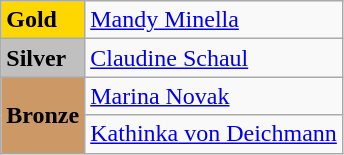<table class="wikitable">
<tr>
<td bgcolor="gold"><strong>Gold</strong></td>
<td> <a href='#'>Mandy Minella</a></td>
</tr>
<tr>
<td bgcolor="silver"><strong>Silver</strong></td>
<td> <a href='#'>Claudine Schaul</a></td>
</tr>
<tr>
<td rowspan="2" bgcolor="#cc9966"><strong>Bronze</strong></td>
<td> <a href='#'>Marina Novak</a></td>
</tr>
<tr>
<td> <a href='#'>Kathinka von Deichmann</a></td>
</tr>
</table>
